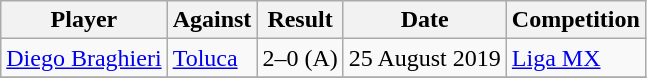<table class="wikitable">
<tr>
<th>Player</th>
<th>Against</th>
<th>Result</th>
<th>Date</th>
<th>Competition</th>
</tr>
<tr>
<td> <a href='#'>Diego Braghieri</a></td>
<td><a href='#'>Toluca</a></td>
<td>2–0 (A)</td>
<td>25 August 2019</td>
<td><a href='#'>Liga MX</a></td>
</tr>
<tr>
</tr>
</table>
